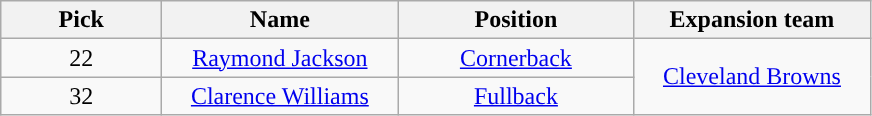<table class="wikitable" style="text-align:center">
<tr>
<th width=100px>Pick</th>
<th width=150px>Name</th>
<th width=150px>Position</th>
<th width=150px>Expansion team</th>
</tr>
<tr>
<td>22</td>
<td><a href='#'>Raymond Jackson</a></td>
<td><a href='#'>Cornerback</a></td>
<td rowspan="2"><a href='#'>Cleveland Browns</a></td>
</tr>
<tr>
<td>32</td>
<td><a href='#'>Clarence Williams</a></td>
<td><a href='#'>Fullback</a></td>
</tr>
</table>
